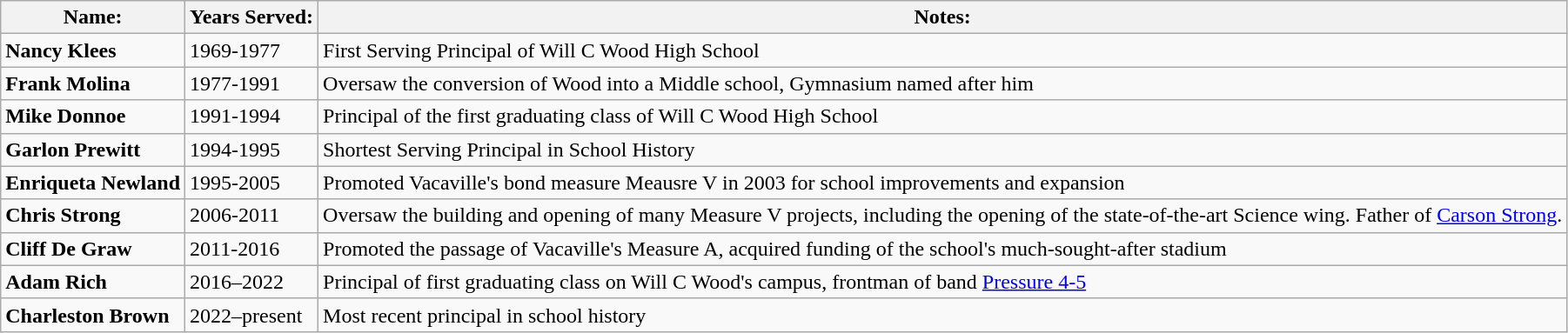<table class="wikitable">
<tr>
<th>Name:</th>
<th>Years Served:</th>
<th>Notes:</th>
</tr>
<tr>
<td><strong>Nancy Klees</strong></td>
<td>1969-1977</td>
<td>First Serving Principal of Will C Wood High School</td>
</tr>
<tr>
<td><strong>Frank Molina</strong></td>
<td>1977-1991</td>
<td>Oversaw the conversion of Wood into a Middle school, Gymnasium named after him</td>
</tr>
<tr>
<td><strong>Mike Donnoe</strong></td>
<td>1991-1994</td>
<td>Principal of the first graduating class of Will C Wood High School</td>
</tr>
<tr>
<td><strong>Garlon Prewitt</strong></td>
<td>1994-1995</td>
<td>Shortest Serving Principal in School History</td>
</tr>
<tr>
<td><strong>Enriqueta Newland</strong></td>
<td>1995-2005</td>
<td>Promoted Vacaville's bond measure Meausre V in 2003 for school improvements and expansion</td>
</tr>
<tr>
<td><strong>Chris Strong</strong></td>
<td>2006-2011</td>
<td>Oversaw the building and opening of many Measure V projects, including the opening of the state-of-the-art Science wing. Father of <a href='#'>Carson Strong</a>.</td>
</tr>
<tr>
<td><strong>Cliff De Graw</strong></td>
<td>2011-2016</td>
<td>Promoted the passage of Vacaville's Measure A, acquired funding of the school's much-sought-after stadium</td>
</tr>
<tr>
<td><strong>Adam Rich</strong></td>
<td>2016–2022</td>
<td>Principal of first graduating class on Will C Wood's campus, frontman of band <a href='#'>Pressure 4-5</a></td>
</tr>
<tr>
<td><strong>Charleston Brown</strong></td>
<td>2022–present</td>
<td>Most recent principal in school history</td>
</tr>
</table>
